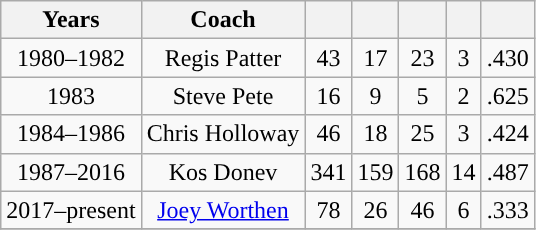<table class="wikitable" style="text-align:center">
<tr>
<th width=xpx>Years</th>
<th width=xpx>Coach</th>
<th width=xpx></th>
<th width=xpx></th>
<th width=xpx></th>
<th width=xpx></th>
<th width=xpx></th>
</tr>
<tr>
<td>1980–1982</td>
<td>Regis Patter</td>
<td>43</td>
<td>17</td>
<td>23</td>
<td>3</td>
<td>.430</td>
</tr>
<tr>
<td>1983</td>
<td>Steve Pete</td>
<td>16</td>
<td>9</td>
<td>5</td>
<td>2</td>
<td>.625</td>
</tr>
<tr>
<td>1984–1986</td>
<td>Chris Holloway</td>
<td>46</td>
<td>18</td>
<td>25</td>
<td>3</td>
<td>.424</td>
</tr>
<tr>
<td>1987–2016</td>
<td>Kos Donev</td>
<td>341</td>
<td>159</td>
<td>168</td>
<td>14</td>
<td>.487</td>
</tr>
<tr>
<td>2017–present</td>
<td><a href='#'>Joey Worthen</a></td>
<td>78</td>
<td>26</td>
<td>46</td>
<td>6</td>
<td>.333</td>
</tr>
<tr>
</tr>
</table>
